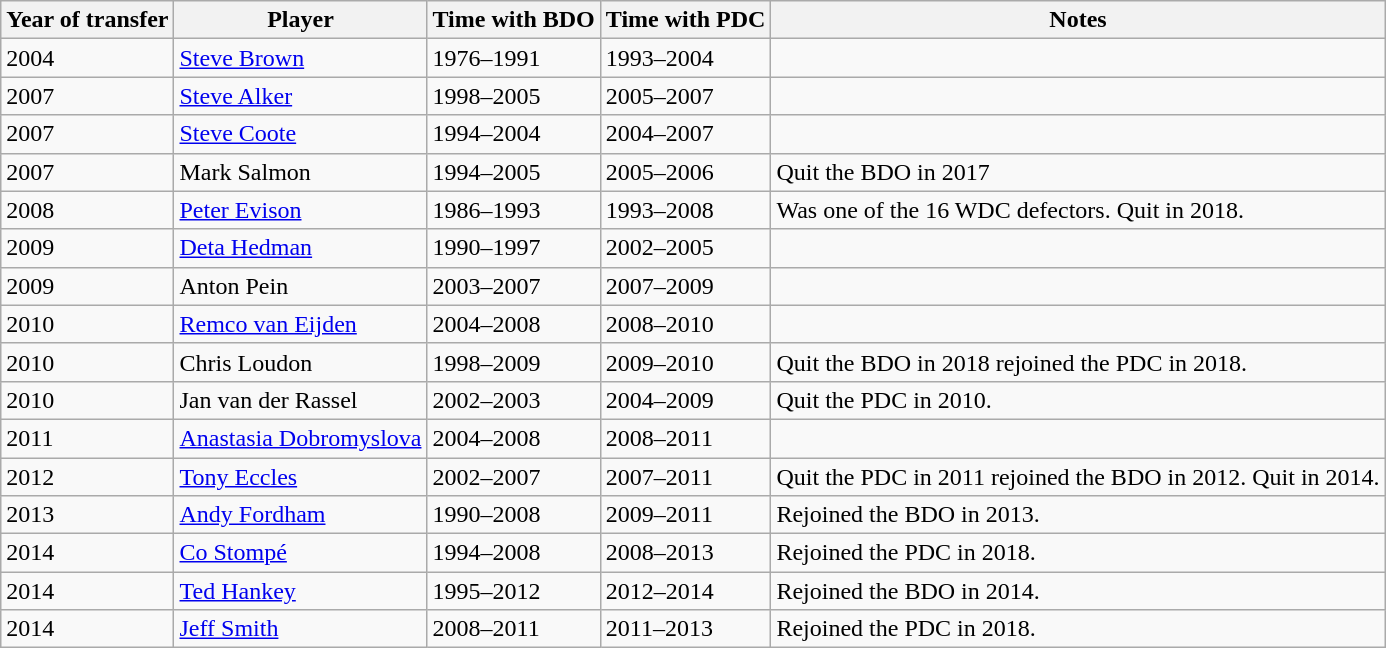<table class="wikitable">
<tr>
<th>Year of transfer</th>
<th>Player</th>
<th>Time with BDO</th>
<th>Time with PDC</th>
<th>Notes</th>
</tr>
<tr>
<td>2004</td>
<td> <a href='#'>Steve Brown</a></td>
<td>1976–1991</td>
<td>1993–2004</td>
<td></td>
</tr>
<tr>
<td>2007</td>
<td> <a href='#'>Steve Alker</a></td>
<td>1998–2005</td>
<td>2005–2007</td>
<td></td>
</tr>
<tr>
<td>2007</td>
<td> <a href='#'>Steve Coote</a></td>
<td>1994–2004</td>
<td>2004–2007</td>
<td></td>
</tr>
<tr>
<td>2007</td>
<td> Mark Salmon</td>
<td>1994–2005</td>
<td>2005–2006</td>
<td>Quit the BDO in 2017</td>
</tr>
<tr>
<td>2008</td>
<td> <a href='#'>Peter Evison</a></td>
<td>1986–1993</td>
<td>1993–2008</td>
<td>Was one of the 16 WDC defectors. Quit in 2018.</td>
</tr>
<tr>
<td>2009</td>
<td> <a href='#'>Deta Hedman</a></td>
<td>1990–1997</td>
<td>2002–2005</td>
<td></td>
</tr>
<tr>
<td>2009</td>
<td> Anton Pein</td>
<td>2003–2007</td>
<td>2007–2009</td>
<td></td>
</tr>
<tr>
<td>2010</td>
<td> <a href='#'>Remco van Eijden</a></td>
<td>2004–2008</td>
<td>2008–2010</td>
<td></td>
</tr>
<tr>
<td>2010</td>
<td> Chris Loudon</td>
<td>1998–2009</td>
<td>2009–2010</td>
<td>Quit the BDO in 2018 rejoined the PDC in 2018.</td>
</tr>
<tr>
<td>2010</td>
<td> Jan van der Rassel</td>
<td>2002–2003</td>
<td>2004–2009</td>
<td>Quit the PDC in 2010.</td>
</tr>
<tr>
<td>2011</td>
<td> <a href='#'>Anastasia Dobromyslova</a></td>
<td>2004–2008</td>
<td>2008–2011</td>
<td></td>
</tr>
<tr>
<td>2012</td>
<td> <a href='#'>Tony Eccles</a></td>
<td>2002–2007</td>
<td>2007–2011</td>
<td>Quit the PDC in 2011 rejoined the BDO in 2012. Quit in 2014.</td>
</tr>
<tr>
<td>2013</td>
<td> <a href='#'>Andy Fordham</a></td>
<td>1990–2008</td>
<td>2009–2011</td>
<td>Rejoined the BDO in 2013.</td>
</tr>
<tr>
<td>2014</td>
<td> <a href='#'>Co Stompé</a></td>
<td>1994–2008</td>
<td>2008–2013</td>
<td>Rejoined the PDC in 2018.</td>
</tr>
<tr>
<td>2014</td>
<td> <a href='#'>Ted Hankey</a></td>
<td>1995–2012</td>
<td>2012–2014</td>
<td>Rejoined the BDO in 2014.</td>
</tr>
<tr>
<td>2014</td>
<td> <a href='#'>Jeff Smith</a></td>
<td>2008–2011</td>
<td>2011–2013</td>
<td>Rejoined the PDC in 2018.</td>
</tr>
</table>
